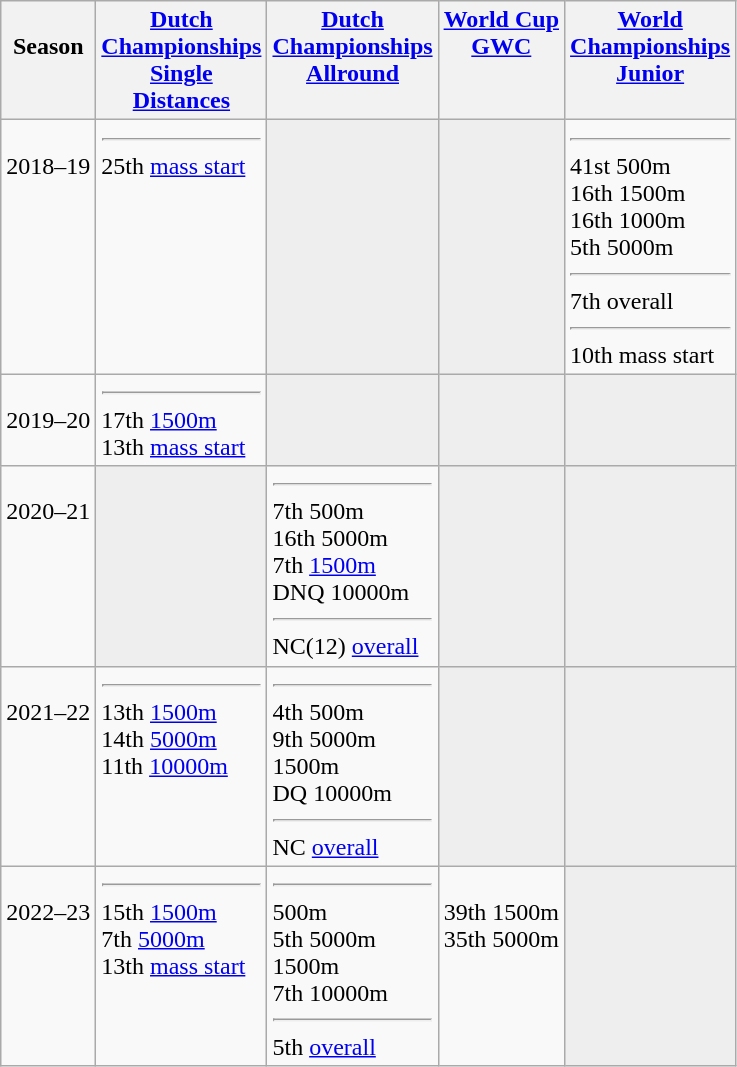<table class="wikitable">
<tr style="vertical-align: top;">
<th><br> Season</th>
<th><a href='#'>Dutch <br> Championships <br> Single <br> Distances</a></th>
<th><a href='#'>Dutch <br> Championships <br> Allround</a></th>
<th><a href='#'>World Cup <br> GWC</a></th>
<th><a href='#'>World <br> Championships <br> Junior</a></th>
</tr>
<tr style="vertical-align: top;">
<td><br> 2018–19</td>
<td> <hr> 25th <a href='#'>mass start</a></td>
<td bgcolor=#EEEEEE></td>
<td bgcolor=#EEEEEE></td>
<td> <hr> 41st 500m <br> 16th 1500m <br> 16th 1000m <br> 5th 5000m <hr> 7th overall <hr> 10th mass start</td>
</tr>
<tr style="vertical-align: top;">
<td><br> 2019–20</td>
<td> <hr> 17th <a href='#'>1500m</a> <br> 13th <a href='#'>mass start</a></td>
<td bgcolor=#EEEEEE></td>
<td bgcolor=#EEEEEE></td>
<td bgcolor=#EEEEEE></td>
</tr>
<tr style="vertical-align: top;">
<td><br> 2020–21</td>
<td bgcolor=#EEEEEE></td>
<td> <hr> 7th 500m <br> 16th 5000m <br> 7th <a href='#'>1500m</a> <br> DNQ 10000m <hr> NC(12) <a href='#'>overall</a></td>
<td bgcolor=#EEEEEE></td>
<td bgcolor=#EEEEEE></td>
</tr>
<tr style="vertical-align: top;">
<td><br> 2021–22</td>
<td> <hr> 13th <a href='#'>1500m</a> <br> 14th <a href='#'>5000m</a> <br> 11th <a href='#'>10000m</a></td>
<td> <hr> 4th 500m <br> 9th 5000m <br>  1500m <br> DQ 10000m <hr> NC <a href='#'>overall</a></td>
<td bgcolor=#EEEEEE></td>
<td bgcolor=#EEEEEE></td>
</tr>
<tr style="vertical-align: top;">
<td><br> 2022–23</td>
<td> <hr> 15th <a href='#'>1500m</a> <br> 7th <a href='#'>5000m</a> <br> 13th <a href='#'>mass start</a></td>
<td> <hr>  500m <br> 5th 5000m <br>  1500m <br> 7th 10000m <hr> 5th <a href='#'>overall</a></td>
<td><br> 39th 1500m <br> 35th 5000m</td>
<td bgcolor=#EEEEEE></td>
</tr>
</table>
